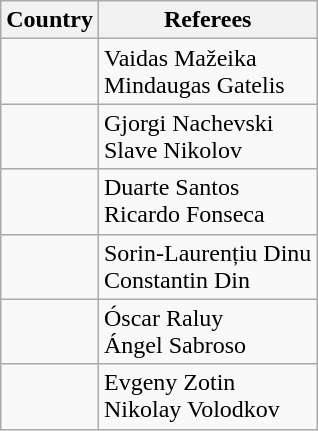<table class="wikitable">
<tr>
<th>Country</th>
<th>Referees</th>
</tr>
<tr>
<td></td>
<td>Vaidas Mažeika<br>Mindaugas Gatelis</td>
</tr>
<tr>
<td></td>
<td>Gjorgi Nachevski<br>Slave Nikolov</td>
</tr>
<tr>
<td></td>
<td>Duarte Santos<br>Ricardo Fonseca</td>
</tr>
<tr>
<td></td>
<td>Sorin-Laurențiu Dinu<br>Constantin Din</td>
</tr>
<tr>
<td></td>
<td>Óscar Raluy<br>Ángel Sabroso</td>
</tr>
<tr>
<td></td>
<td>Evgeny Zotin<br>Nikolay Volodkov</td>
</tr>
</table>
